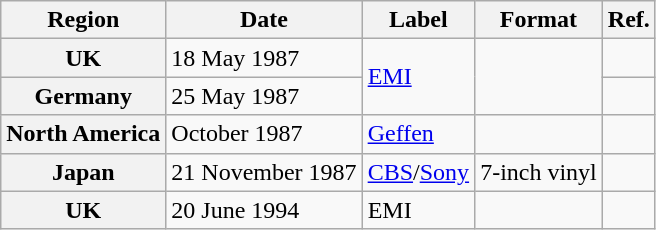<table class="wikitable plainrowheaders">
<tr>
<th scope="col">Region</th>
<th scope="col">Date</th>
<th scope="col">Label</th>
<th scope="col">Format</th>
<th scope="col">Ref.</th>
</tr>
<tr>
<th scope="row">UK</th>
<td scope="row">18 May 1987</td>
<td scope="row" rowspan="2"><a href='#'>EMI</a></td>
<td scope="row" rowspan="2"></td>
<td scope="row"></td>
</tr>
<tr>
<th scope="row">Germany</th>
<td scope="row">25 May 1987</td>
<td scope="row"></td>
</tr>
<tr>
<th scope="row">North America</th>
<td scope="row">October 1987</td>
<td scope="row"><a href='#'>Geffen</a></td>
<td scope="row"></td>
<td scope="row"></td>
</tr>
<tr>
<th scope="row">Japan</th>
<td scope="row">21 November 1987</td>
<td scope="row"><a href='#'>CBS</a>/<a href='#'>Sony</a></td>
<td scope="row">7-inch vinyl</td>
<td scope="row"></td>
</tr>
<tr>
<th scope="row">UK</th>
<td scope="row">20 June 1994</td>
<td scope="row">EMI</td>
<td scope="row"></td>
<td scope="row"></td>
</tr>
</table>
